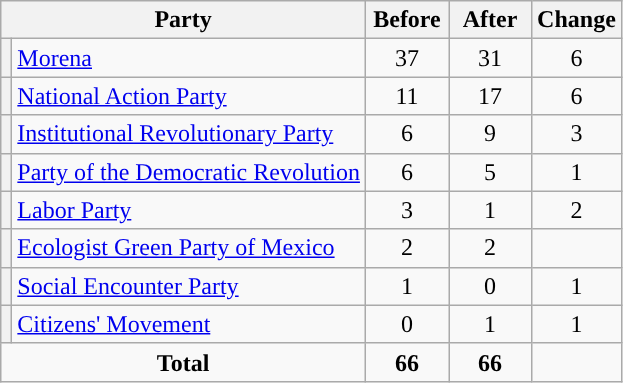<table class="wikitable" style="text-align:center;">
<tr>
<th colspan="2">Party</th>
<th style="width:3em">Before</th>
<th style="width:3em">After</th>
<th style="width:3em">Change</th>
</tr>
<tr>
<th style="background-color:"></th>
<td style="text-align:left;"><a href='#'>Morena</a></td>
<td>37</td>
<td>31</td>
<td>6</td>
</tr>
<tr>
<th style="background-color:"></th>
<td style="text-align:left;"><a href='#'>National Action Party</a></td>
<td>11</td>
<td>17</td>
<td>6</td>
</tr>
<tr>
<th style="background-color:"></th>
<td style="text-align:left;"><a href='#'>Institutional Revolutionary Party</a></td>
<td>6</td>
<td>9</td>
<td>3</td>
</tr>
<tr>
<th style="background-color:"></th>
<td style="text-align:left;"><a href='#'>Party of the Democratic Revolution</a></td>
<td>6</td>
<td>5</td>
<td>1</td>
</tr>
<tr>
<th style="background-color:"></th>
<td style="text-align:left;"><a href='#'>Labor Party</a></td>
<td>3</td>
<td>1</td>
<td>2</td>
</tr>
<tr>
<th style="background-color:"></th>
<td style="text-align:left;"><a href='#'>Ecologist Green Party of Mexico</a></td>
<td>2</td>
<td>2</td>
<td></td>
</tr>
<tr>
<th style="background-color:"></th>
<td style="text-align:left;"><a href='#'>Social Encounter Party</a></td>
<td>1</td>
<td>0</td>
<td>1</td>
</tr>
<tr>
<th style="background-color:"></th>
<td style="text-align:left;"><a href='#'>Citizens' Movement</a></td>
<td>0</td>
<td>1</td>
<td>1</td>
</tr>
<tr>
<td colspan="2"><strong>Total</strong></td>
<td><strong>66</strong></td>
<td><strong>66</strong></td>
<td></td>
</tr>
</table>
